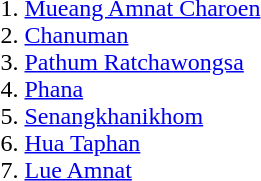<table>
<tr --valign=top>
<td><br><ol><li><a href='#'>Mueang Amnat Charoen</a></li><li><a href='#'>Chanuman</a></li><li><a href='#'>Pathum Ratchawongsa</a></li><li><a href='#'>Phana</a></li><li><a href='#'>Senangkhanikhom</a></li><li><a href='#'>Hua Taphan</a></li><li><a href='#'>Lue Amnat</a></li></ol></td>
</tr>
</table>
